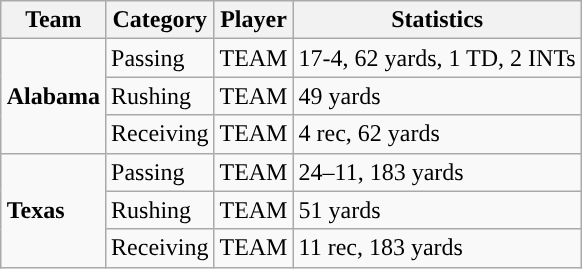<table class="wikitable" style="float: right;">
<tr>
<th>Team</th>
<th>Category</th>
<th>Player</th>
<th>Statistics</th>
</tr>
<tr>
<td rowspan=3><strong>Alabama</strong></td>
<td>Passing</td>
<td>TEAM</td>
<td>17-4, 62 yards, 1 TD, 2 INTs</td>
</tr>
<tr>
<td>Rushing</td>
<td>TEAM</td>
<td>49 yards</td>
</tr>
<tr>
<td>Receiving</td>
<td>TEAM</td>
<td>4 rec, 62 yards</td>
</tr>
<tr>
<td rowspan=3><strong>Texas</strong></td>
<td>Passing</td>
<td>TEAM</td>
<td>24–11, 183 yards</td>
</tr>
<tr>
<td>Rushing</td>
<td>TEAM</td>
<td>51 yards</td>
</tr>
<tr>
<td>Receiving</td>
<td>TEAM</td>
<td>11 rec, 183 yards</td>
</tr>
</table>
